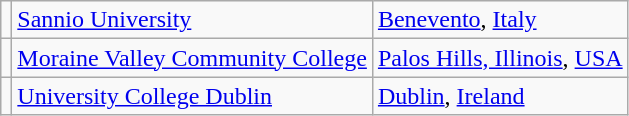<table class="wikitable">
<tr>
<td></td>
<td> <a href='#'>Sannio University</a></td>
<td><a href='#'>Benevento</a>, <a href='#'>Italy</a></td>
</tr>
<tr>
<td></td>
<td> <a href='#'>Moraine Valley Community College</a></td>
<td><a href='#'>Palos Hills, Illinois</a>, <a href='#'>USA</a></td>
</tr>
<tr>
<td></td>
<td> <a href='#'>University College Dublin</a></td>
<td><a href='#'>Dublin</a>, <a href='#'>Ireland</a></td>
</tr>
</table>
